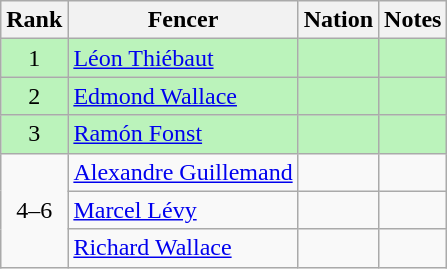<table class="wikitable sortable" style="text-align:center">
<tr>
<th>Rank</th>
<th>Fencer</th>
<th>Nation</th>
<th>Notes</th>
</tr>
<tr bgcolor=bbf3bb>
<td>1</td>
<td align=left><a href='#'>Léon Thiébaut</a></td>
<td align=left></td>
<td></td>
</tr>
<tr bgcolor=bbf3bb>
<td>2</td>
<td align=left><a href='#'>Edmond Wallace</a></td>
<td align=left></td>
<td></td>
</tr>
<tr bgcolor=bbf3bb>
<td>3</td>
<td align=left><a href='#'>Ramón Fonst</a></td>
<td align=left></td>
<td></td>
</tr>
<tr>
<td rowspan=3 align=center>4–6</td>
<td align=left><a href='#'>Alexandre Guillemand</a></td>
<td align=left></td>
<td></td>
</tr>
<tr>
<td align=left><a href='#'>Marcel Lévy</a></td>
<td align=left></td>
<td></td>
</tr>
<tr>
<td align=left><a href='#'>Richard Wallace</a></td>
<td align=left></td>
<td></td>
</tr>
</table>
